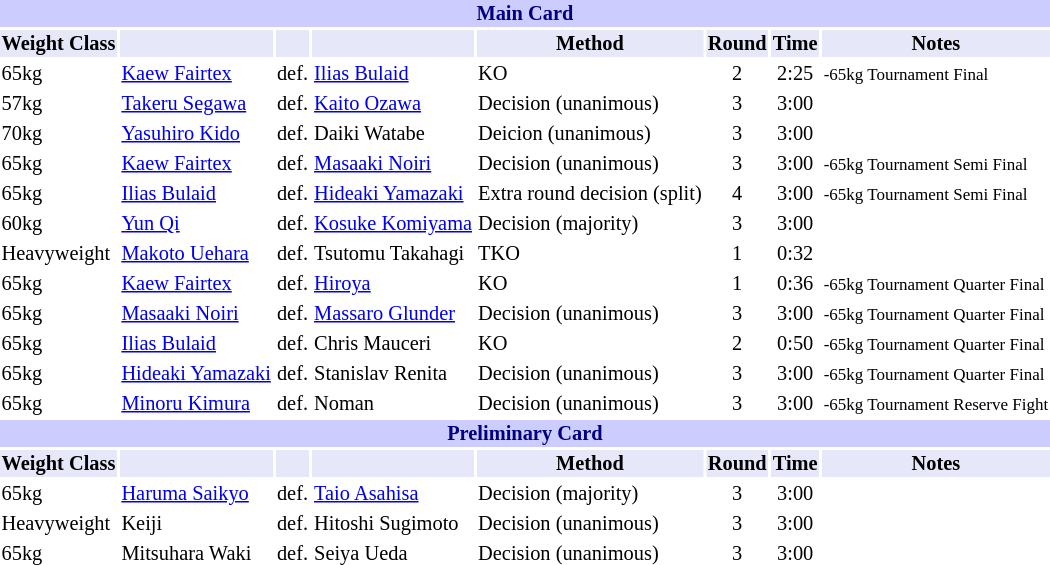<table class="toccolours" style="font-size: 85%;">
<tr>
<th colspan="8" style="background-color: #ccf; color: #000080; text-align: center;"><strong>Main Card</strong></th>
</tr>
<tr>
<th colspan="1" style="background-color: #E6E8FA; color: #000000; text-align: center;">Weight Class</th>
<th colspan="1" style="background-color: #E6E8FA; color: #000000; text-align: center;"></th>
<th colspan="1" style="background-color: #E6E8FA; color: #000000; text-align: center;"></th>
<th colspan="1" style="background-color: #E6E8FA; color: #000000; text-align: center;"></th>
<th colspan="1" style="background-color: #E6E8FA; color: #000000; text-align: center;">Method</th>
<th colspan="1" style="background-color: #E6E8FA; color: #000000; text-align: center;">Round</th>
<th colspan="1" style="background-color: #E6E8FA; color: #000000; text-align: center;">Time</th>
<th colspan="1" style="background-color: #E6E8FA; color: #000000; text-align: center;">Notes</th>
</tr>
<tr>
<td>65kg</td>
<td> <a href='#'>Kaew Fairtex</a></td>
<td align=center>def.</td>
<td> <a href='#'>Ilias Bulaid</a></td>
<td>KO</td>
<td align=center>2</td>
<td align=center>2:25</td>
<td><small>-65kg Tournament Final</small></td>
</tr>
<tr>
<td>57kg</td>
<td> <a href='#'>Takeru Segawa</a></td>
<td align=center>def.</td>
<td> <a href='#'>Kaito Ozawa</a></td>
<td>Decision (unanimous)</td>
<td align=center>3</td>
<td align=center>3:00</td>
<td></td>
</tr>
<tr>
<td>70kg</td>
<td> <a href='#'>Yasuhiro Kido</a></td>
<td align=center>def.</td>
<td> Daiki Watabe</td>
<td>Deicion (unanimous)</td>
<td align=center>3</td>
<td align=center>3:00</td>
<td></td>
</tr>
<tr>
<td>65kg</td>
<td> <a href='#'>Kaew Fairtex</a></td>
<td align=center>def.</td>
<td> <a href='#'>Masaaki Noiri</a></td>
<td>Decision (unanimous)</td>
<td align=center>3</td>
<td align=center>3:00</td>
<td><small>-65kg Tournament Semi Final</small></td>
</tr>
<tr>
<td>65kg</td>
<td> <a href='#'>Ilias Bulaid</a></td>
<td align=center>def.</td>
<td> <a href='#'>Hideaki Yamazaki</a></td>
<td>Extra round decision (split)</td>
<td align=center>4</td>
<td align=center>3:00</td>
<td><small>-65kg Tournament Semi Final</small></td>
</tr>
<tr>
<td>60kg</td>
<td> <a href='#'>Yun Qi</a></td>
<td align=center>def.</td>
<td> <a href='#'>Kosuke Komiyama</a></td>
<td>Decision (majority)</td>
<td align=center>3</td>
<td align=center>3:00</td>
<td></td>
</tr>
<tr>
<td>Heavyweight</td>
<td> <a href='#'>Makoto Uehara</a></td>
<td align=center>def.</td>
<td> Tsutomu Takahagi</td>
<td>TKO</td>
<td align=center>1</td>
<td align=center>0:32</td>
<td></td>
</tr>
<tr>
<td>65kg</td>
<td> <a href='#'>Kaew Fairtex</a></td>
<td align=center>def.</td>
<td> <a href='#'>Hiroya</a></td>
<td>KO</td>
<td align=center>1</td>
<td align=center>0:36</td>
<td><small>-65kg Tournament Quarter Final</small></td>
</tr>
<tr>
<td>65kg</td>
<td> <a href='#'>Masaaki Noiri</a></td>
<td align=center>def.</td>
<td> <a href='#'>Massaro Glunder</a></td>
<td>Decision (unanimous)</td>
<td align=center>3</td>
<td align=center>3:00</td>
<td><small>-65kg Tournament Quarter Final</small></td>
</tr>
<tr>
<td>65kg</td>
<td> <a href='#'>Ilias Bulaid</a></td>
<td align=center>def.</td>
<td> Chris Mauceri</td>
<td>KO</td>
<td align=center>2</td>
<td align=center>0:50</td>
<td><small>-65kg Tournament Quarter Final</small></td>
</tr>
<tr>
<td>65kg</td>
<td> <a href='#'>Hideaki Yamazaki</a></td>
<td align=center>def.</td>
<td> Stanislav Renita</td>
<td>Decision (unanimous)</td>
<td align=center>3</td>
<td align=center>3:00</td>
<td><small>-65kg Tournament Quarter Final</small></td>
</tr>
<tr>
<td>65kg</td>
<td> <a href='#'>Minoru Kimura</a></td>
<td align=center>def.</td>
<td> Noman</td>
<td>Decision (unanimous)</td>
<td align=center>3</td>
<td align=center>3:00</td>
<td><small>-65kg Tournament Reserve Fight</small></td>
</tr>
<tr>
<th colspan="8" style="background-color: #ccf; color: #000080; text-align: center;"><strong>Preliminary Card</strong></th>
</tr>
<tr>
<th colspan="1" style="background-color: #E6E8FA; color: #000000; text-align: center;">Weight Class</th>
<th colspan="1" style="background-color: #E6E8FA; color: #000000; text-align: center;"></th>
<th colspan="1" style="background-color: #E6E8FA; color: #000000; text-align: center;"></th>
<th colspan="1" style="background-color: #E6E8FA; color: #000000; text-align: center;"></th>
<th colspan="1" style="background-color: #E6E8FA; color: #000000; text-align: center;">Method</th>
<th colspan="1" style="background-color: #E6E8FA; color: #000000; text-align: center;">Round</th>
<th colspan="1" style="background-color: #E6E8FA; color: #000000; text-align: center;">Time</th>
<th colspan="1" style="background-color: #E6E8FA; color: #000000; text-align: center;">Notes</th>
</tr>
<tr>
<td>65kg</td>
<td> <a href='#'>Haruma Saikyo</a></td>
<td align=center>def.</td>
<td> <a href='#'>Taio Asahisa</a></td>
<td>Decision (majority)</td>
<td align=center>3</td>
<td align=center>3:00</td>
<td></td>
</tr>
<tr>
<td>Heavyweight</td>
<td> Keiji</td>
<td align=center>def.</td>
<td> Hitoshi Sugimoto</td>
<td>Decision (unanimous)</td>
<td align=center>3</td>
<td align=center>3:00</td>
<td></td>
</tr>
<tr>
<td>65kg</td>
<td> Mitsuhara Waki</td>
<td align=center>def.</td>
<td> Seiya Ueda</td>
<td>Decision (unanimous)</td>
<td align=center>3</td>
<td align=center>3:00</td>
<td></td>
</tr>
<tr>
</tr>
</table>
